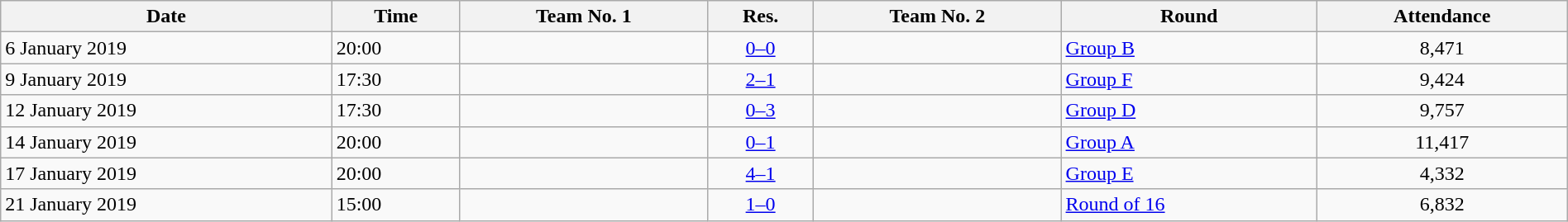<table class="wikitable" style="text-align:left; width:100%;">
<tr>
<th>Date</th>
<th>Time</th>
<th>Team No. 1</th>
<th>Res.</th>
<th>Team No. 2</th>
<th>Round</th>
<th>Attendance</th>
</tr>
<tr>
<td>6 January 2019</td>
<td>20:00</td>
<td></td>
<td style="text-align:center;"><a href='#'>0–0</a></td>
<td></td>
<td><a href='#'>Group B</a></td>
<td style="text-align:center;">8,471</td>
</tr>
<tr>
<td>9 January 2019</td>
<td>17:30</td>
<td></td>
<td style="text-align:center;"><a href='#'>2–1</a></td>
<td></td>
<td><a href='#'>Group F</a></td>
<td style="text-align:center;">9,424</td>
</tr>
<tr>
<td>12 January 2019</td>
<td>17:30</td>
<td></td>
<td style="text-align:center;"><a href='#'>0–3</a></td>
<td></td>
<td><a href='#'>Group D</a></td>
<td style="text-align:center;">9,757</td>
</tr>
<tr -->
<td>14 January 2019</td>
<td>20:00</td>
<td></td>
<td style="text-align:center;"><a href='#'>0–1</a></td>
<td></td>
<td><a href='#'>Group A</a></td>
<td style="text-align:center;">11,417</td>
</tr>
<tr>
<td>17 January 2019</td>
<td>20:00</td>
<td></td>
<td style="text-align:center;"><a href='#'>4–1</a></td>
<td></td>
<td><a href='#'>Group E</a></td>
<td style="text-align:center;">4,332</td>
</tr>
<tr>
<td>21 January 2019</td>
<td>15:00</td>
<td></td>
<td style="text-align:center;"><a href='#'>1–0</a></td>
<td></td>
<td><a href='#'>Round of 16</a></td>
<td style="text-align:center;">6,832</td>
</tr>
</table>
